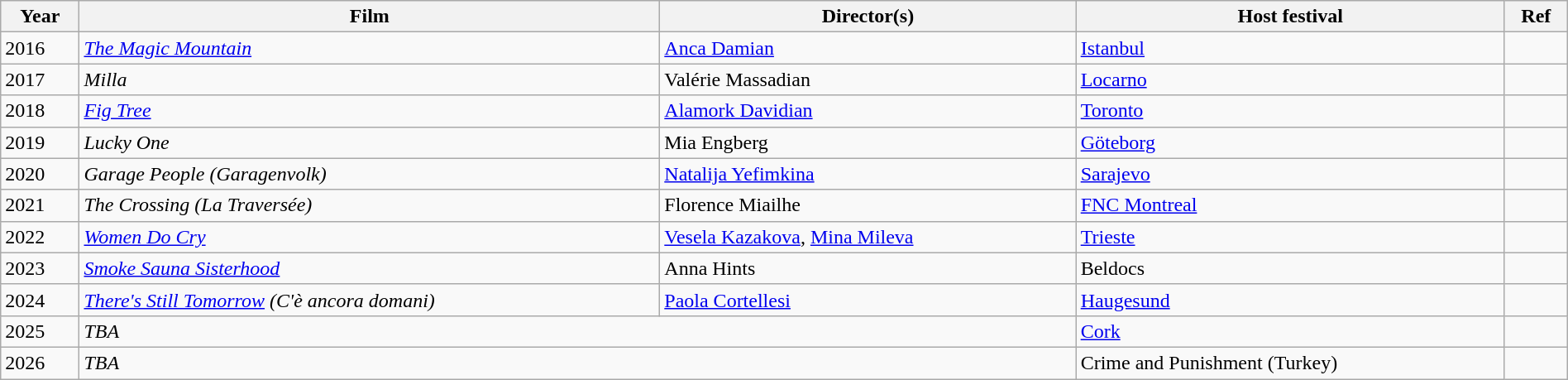<table class = "wikitable sortable" width=100%>
<tr>
<th>Year</th>
<th>Film</th>
<th>Director(s)</th>
<th>Host festival</th>
<th>Ref</th>
</tr>
<tr>
<td>2016</td>
<td><em><a href='#'>The Magic Mountain</a></em></td>
<td><a href='#'>Anca Damian</a></td>
<td><a href='#'>Istanbul</a></td>
<td></td>
</tr>
<tr>
<td>2017</td>
<td><em>Milla</em></td>
<td>Valérie Massadian</td>
<td><a href='#'>Locarno</a></td>
<td></td>
</tr>
<tr>
<td>2018</td>
<td><em><a href='#'>Fig Tree</a></em></td>
<td><a href='#'>Alamork Davidian</a></td>
<td><a href='#'>Toronto</a></td>
<td></td>
</tr>
<tr>
<td>2019</td>
<td><em>Lucky One</em></td>
<td>Mia Engberg</td>
<td><a href='#'>Göteborg</a></td>
<td></td>
</tr>
<tr>
<td>2020</td>
<td><em>Garage People (Garagenvolk)</em></td>
<td><a href='#'>Natalija Yefimkina</a></td>
<td><a href='#'>Sarajevo</a></td>
<td></td>
</tr>
<tr>
<td>2021</td>
<td><em>The Crossing (La Traversée)</em></td>
<td>Florence Miailhe</td>
<td><a href='#'>FNC Montreal</a></td>
<td></td>
</tr>
<tr>
<td>2022</td>
<td><em><a href='#'>Women Do Cry</a></em></td>
<td><a href='#'>Vesela Kazakova</a>, <a href='#'>Mina Mileva</a></td>
<td><a href='#'>Trieste</a></td>
<td></td>
</tr>
<tr>
<td>2023</td>
<td><em><a href='#'>Smoke Sauna Sisterhood</a></em></td>
<td>Anna Hints</td>
<td>Beldocs</td>
<td></td>
</tr>
<tr>
<td>2024</td>
<td><em><a href='#'>There's Still Tomorrow</a> (C'è ancora domani)</em></td>
<td><a href='#'>Paola Cortellesi</a></td>
<td><a href='#'>Haugesund</a></td>
<td></td>
</tr>
<tr>
<td>2025</td>
<td colspan=2><em>TBA</em></td>
<td><a href='#'>Cork</a></td>
<td></td>
</tr>
<tr>
<td>2026</td>
<td colspan=2><em>TBA</em></td>
<td>Crime and Punishment (Turkey)</td>
<td></td>
</tr>
</table>
